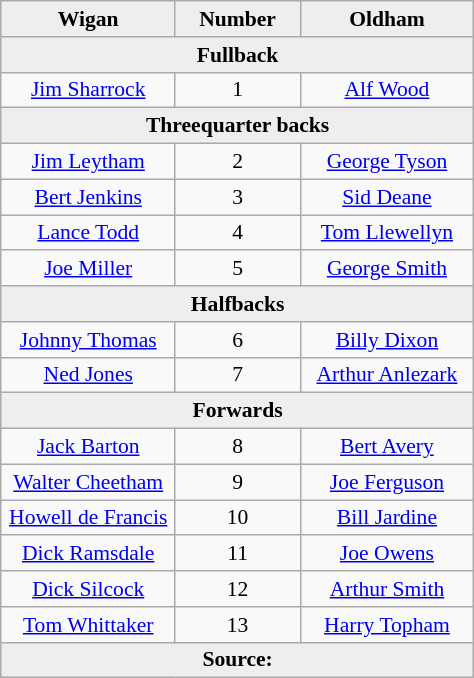<table class="wikitable" style="font-size:90%; margin-left:1em; text-align:center; width:25%">
<tr>
<th style="background:#eee; color:black; width:10%">Wigan</th>
<th style="background:#eee; color:black; width:5%">Number</th>
<th style="background:#eee; color:black; width:10%">Oldham</th>
</tr>
<tr>
<th colspan=3 style="background:#eee;">Fullback</th>
</tr>
<tr>
<td><a href='#'>Jim Sharrock</a></td>
<td>1</td>
<td><a href='#'>Alf Wood</a></td>
</tr>
<tr>
<th colspan=3 style="background:#eee;">Threequarter backs</th>
</tr>
<tr>
<td><a href='#'>Jim Leytham</a></td>
<td>2</td>
<td><a href='#'>George Tyson</a></td>
</tr>
<tr>
<td><a href='#'>Bert Jenkins</a></td>
<td>3</td>
<td><a href='#'>Sid Deane</a></td>
</tr>
<tr>
<td><a href='#'>Lance Todd</a></td>
<td>4</td>
<td><a href='#'>Tom Llewellyn</a></td>
</tr>
<tr>
<td><a href='#'>Joe Miller</a></td>
<td>5</td>
<td><a href='#'>George Smith</a></td>
</tr>
<tr>
<th colspan=3 style="background:#eee;">Halfbacks</th>
</tr>
<tr>
<td><a href='#'>Johnny Thomas</a></td>
<td>6</td>
<td><a href='#'>Billy Dixon</a></td>
</tr>
<tr>
<td><a href='#'>Ned Jones</a></td>
<td>7</td>
<td><a href='#'>Arthur Anlezark</a></td>
</tr>
<tr>
<th colspan=3 style="background:#eee;">Forwards</th>
</tr>
<tr>
<td><a href='#'>Jack Barton</a></td>
<td>8</td>
<td><a href='#'>Bert Avery</a></td>
</tr>
<tr>
<td><a href='#'>Walter Cheetham</a></td>
<td>9</td>
<td><a href='#'>Joe Ferguson</a></td>
</tr>
<tr>
<td><a href='#'>Howell de Francis</a></td>
<td>10</td>
<td><a href='#'>Bill Jardine</a></td>
</tr>
<tr>
<td><a href='#'>Dick Ramsdale</a></td>
<td>11</td>
<td><a href='#'>Joe Owens</a></td>
</tr>
<tr>
<td><a href='#'>Dick Silcock</a></td>
<td>12</td>
<td><a href='#'>Arthur Smith</a></td>
</tr>
<tr>
<td><a href='#'>Tom Whittaker</a></td>
<td>13</td>
<td><a href='#'>Harry Topham</a></td>
</tr>
<tr>
<th colspan=3 style="background:#eee;">Source:</th>
</tr>
</table>
